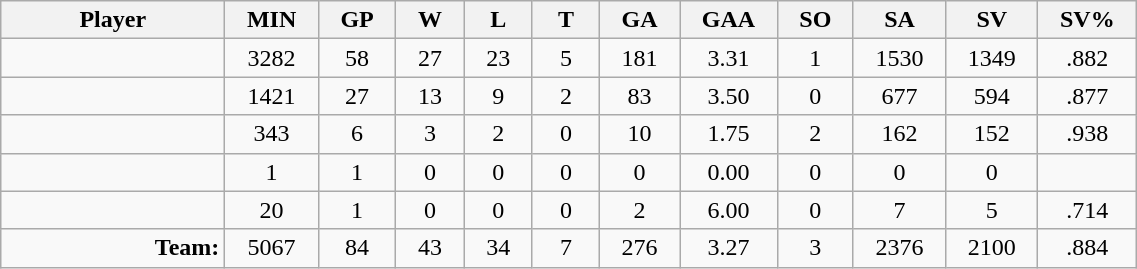<table class="wikitable sortable" width="60%">
<tr>
<th bgcolor="#DDDDFF" width="10%">Player</th>
<th width="3%" bgcolor="#DDDDFF" title="Minutes played">MIN</th>
<th width="3%" bgcolor="#DDDDFF" title="Games played in">GP</th>
<th width="3%" bgcolor="#DDDDFF" title="Games played in">W</th>
<th width="3%" bgcolor="#DDDDFF"title="Games played in">L</th>
<th width="3%" bgcolor="#DDDDFF" title="Ties">T</th>
<th width="3%" bgcolor="#DDDDFF" title="Goals against">GA</th>
<th width="3%" bgcolor="#DDDDFF" title="Goals against average">GAA</th>
<th width="3%" bgcolor="#DDDDFF"title="Shut-outs">SO</th>
<th width="3%" bgcolor="#DDDDFF" title="Shots against">SA</th>
<th width="3%" bgcolor="#DDDDFF" title="Shots saved">SV</th>
<th width="3%" bgcolor="#DDDDFF" title="Save percentage">SV%</th>
</tr>
<tr align="center">
<td align="right"></td>
<td>3282</td>
<td>58</td>
<td>27</td>
<td>23</td>
<td>5</td>
<td>181</td>
<td>3.31</td>
<td>1</td>
<td>1530</td>
<td>1349</td>
<td>.882</td>
</tr>
<tr align="center">
<td align="right"></td>
<td>1421</td>
<td>27</td>
<td>13</td>
<td>9</td>
<td>2</td>
<td>83</td>
<td>3.50</td>
<td>0</td>
<td>677</td>
<td>594</td>
<td>.877</td>
</tr>
<tr align="center">
<td align="right"></td>
<td>343</td>
<td>6</td>
<td>3</td>
<td>2</td>
<td>0</td>
<td>10</td>
<td>1.75</td>
<td>2</td>
<td>162</td>
<td>152</td>
<td>.938</td>
</tr>
<tr align="center">
<td align="right"></td>
<td>1</td>
<td>1</td>
<td>0</td>
<td>0</td>
<td>0</td>
<td>0</td>
<td>0.00</td>
<td>0</td>
<td>0</td>
<td>0</td>
<td></td>
</tr>
<tr align="center">
<td align="right"></td>
<td>20</td>
<td>1</td>
<td>0</td>
<td>0</td>
<td>0</td>
<td>2</td>
<td>6.00</td>
<td>0</td>
<td>7</td>
<td>5</td>
<td>.714</td>
</tr>
<tr align="center">
<td align="right"><strong>Team:</strong></td>
<td>5067</td>
<td>84</td>
<td>43</td>
<td>34</td>
<td>7</td>
<td>276</td>
<td>3.27</td>
<td>3</td>
<td>2376</td>
<td>2100</td>
<td>.884</td>
</tr>
</table>
